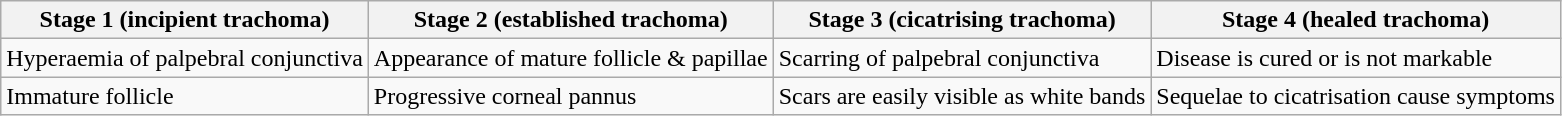<table class="wikitable">
<tr>
<th>Stage 1 (incipient trachoma)</th>
<th>Stage 2 (established trachoma)</th>
<th>Stage 3 (cicatrising trachoma)</th>
<th>Stage 4 (healed trachoma)</th>
</tr>
<tr>
<td>Hyperaemia of palpebral conjunctiva</td>
<td>Appearance of mature follicle & papillae</td>
<td>Scarring of palpebral conjunctiva</td>
<td>Disease is cured or is not markable</td>
</tr>
<tr>
<td>Immature follicle</td>
<td>Progressive corneal pannus</td>
<td>Scars are easily visible as white bands</td>
<td>Sequelae to cicatrisation cause symptoms</td>
</tr>
</table>
